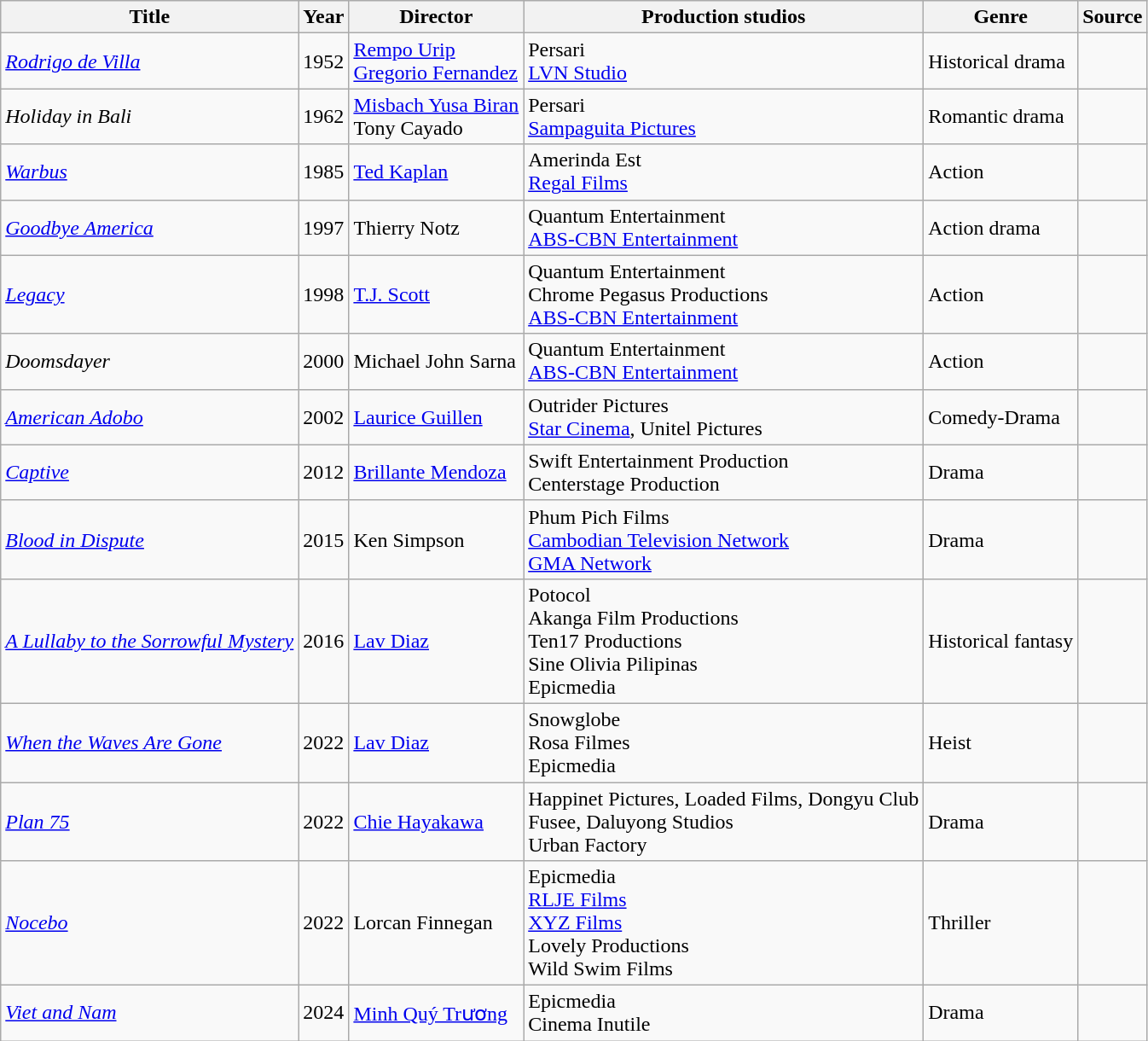<table class="wikitable sortable">
<tr>
<th>Title</th>
<th>Year</th>
<th>Director</th>
<th>Production studios</th>
<th>Genre</th>
<th>Source</th>
</tr>
<tr>
<td><em><a href='#'>Rodrigo de Villa</a></em></td>
<td>1952</td>
<td><a href='#'>Rempo Urip</a> <br><a href='#'>Gregorio Fernandez</a></td>
<td>Persari <br><a href='#'>LVN Studio</a></td>
<td>Historical drama</td>
<td></td>
</tr>
<tr>
<td><em>Holiday in Bali</em></td>
<td>1962</td>
<td><a href='#'>Misbach Yusa Biran</a> <br>Tony Cayado</td>
<td>Persari <br><a href='#'>Sampaguita Pictures</a></td>
<td>Romantic drama</td>
<td></td>
</tr>
<tr>
<td><em><a href='#'>Warbus</a></em></td>
<td>1985</td>
<td><a href='#'>Ted Kaplan</a> </td>
<td>Amerinda Est <br><a href='#'>Regal Films</a></td>
<td>Action</td>
<td></td>
</tr>
<tr>
<td><em><a href='#'>Goodbye America</a></em></td>
<td>1997</td>
<td>Thierry Notz </td>
<td>Quantum Entertainment <br><a href='#'>ABS-CBN Entertainment</a></td>
<td>Action drama</td>
<td></td>
</tr>
<tr>
<td><em><a href='#'>Legacy</a></em></td>
<td>1998</td>
<td><a href='#'>T.J. Scott</a> </td>
<td>Quantum Entertainment <br>Chrome Pegasus Productions<br><a href='#'>ABS-CBN Entertainment</a></td>
<td>Action</td>
<td></td>
</tr>
<tr>
<td><em>Doomsdayer</em></td>
<td>2000</td>
<td>Michael John Sarna </td>
<td>Quantum Entertainment <br><a href='#'>ABS-CBN Entertainment</a></td>
<td>Action</td>
<td></td>
</tr>
<tr>
<td><em><a href='#'>American Adobo</a></em></td>
<td>2002</td>
<td><a href='#'>Laurice Guillen</a></td>
<td>Outrider Pictures <br><a href='#'>Star Cinema</a>, Unitel Pictures</td>
<td>Comedy-Drama</td>
<td></td>
</tr>
<tr>
<td><em><a href='#'>Captive</a></em></td>
<td>2012</td>
<td><a href='#'>Brillante Mendoza</a></td>
<td>Swift Entertainment Production <br>Centerstage Production</td>
<td>Drama</td>
<td></td>
</tr>
<tr>
<td><em><a href='#'>Blood in Dispute</a></em></td>
<td>2015</td>
<td>Ken Simpson </td>
<td>Phum Pich Films <br> <a href='#'>Cambodian Television Network</a> <br><a href='#'>GMA Network</a></td>
<td>Drama</td>
<td></td>
</tr>
<tr>
<td><em><a href='#'>A Lullaby to the Sorrowful Mystery</a></em></td>
<td>2016</td>
<td><a href='#'>Lav Diaz</a></td>
<td>Potocol <br>Akanga Film Productions <br>Ten17 Productions<br>Sine Olivia Pilipinas<br>Epicmedia</td>
<td>Historical fantasy</td>
<td></td>
</tr>
<tr>
<td><em><a href='#'>When the Waves Are Gone</a></em></td>
<td>2022</td>
<td><a href='#'>Lav Diaz</a></td>
<td>Snowglobe <br>Rosa Filmes <br>Epicmedia</td>
<td>Heist</td>
<td></td>
</tr>
<tr>
<td><em><a href='#'>Plan 75</a></em></td>
<td>2022</td>
<td><a href='#'>Chie Hayakawa</a> </td>
<td>Happinet Pictures, Loaded Films, Dongyu Club <br>Fusee, Daluyong Studios <br>Urban Factory </td>
<td>Drama</td>
<td></td>
</tr>
<tr>
<td><em><a href='#'>Nocebo</a></em></td>
<td>2022</td>
<td>Lorcan Finnegan </td>
<td>Epicmedia<br><a href='#'>RLJE Films</a> <br><a href='#'>XYZ Films</a>  <br>Lovely Productions <br> Wild Swim Films </td>
<td>Thriller</td>
<td></td>
</tr>
<tr>
<td><em><a href='#'>Viet and Nam</a></em></td>
<td>2024</td>
<td><a href='#'>Minh Quý Trương</a> </td>
<td>Epicmedia<br>Cinema Inutile </td>
<td>Drama</td>
<td></td>
</tr>
</table>
